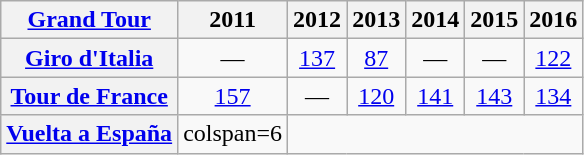<table class="wikitable plainrowheaders">
<tr>
<th scope="col"><a href='#'>Grand Tour</a></th>
<th scope="col">2011</th>
<th scope="col">2012</th>
<th scope="col">2013</th>
<th scope="col">2014</th>
<th scope="col">2015</th>
<th scope="col">2016</th>
</tr>
<tr style="text-align:center;">
<th scope="row"> <a href='#'>Giro d'Italia</a></th>
<td>—</td>
<td><a href='#'>137</a></td>
<td><a href='#'>87</a></td>
<td>—</td>
<td>—</td>
<td><a href='#'>122</a></td>
</tr>
<tr style="text-align:center;">
<th scope="row"> <a href='#'>Tour de France</a></th>
<td><a href='#'>157</a></td>
<td>—</td>
<td><a href='#'>120</a></td>
<td><a href='#'>141</a></td>
<td><a href='#'>143</a></td>
<td><a href='#'>134</a></td>
</tr>
<tr style="text-align:center;">
<th scope="row"> <a href='#'>Vuelta a España</a></th>
<td>colspan=6 </td>
</tr>
</table>
